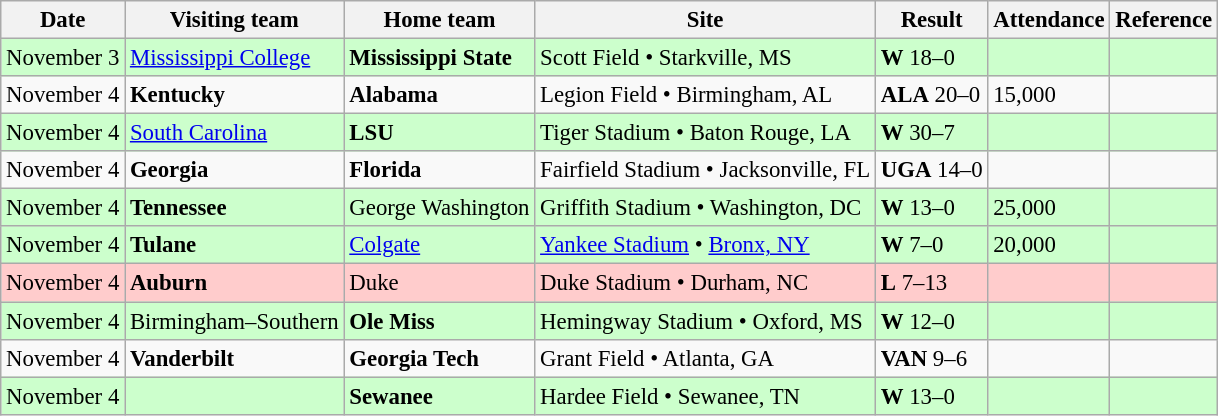<table class="wikitable" style="font-size:95%;">
<tr>
<th>Date</th>
<th>Visiting team</th>
<th>Home team</th>
<th>Site</th>
<th>Result</th>
<th>Attendance</th>
<th class="unsortable">Reference</th>
</tr>
<tr bgcolor=ccffcc>
<td>November 3</td>
<td><a href='#'>Mississippi College</a></td>
<td><strong>Mississippi State</strong></td>
<td>Scott Field • Starkville, MS</td>
<td><strong>W</strong> 18–0</td>
<td></td>
<td></td>
</tr>
<tr bgcolor=>
<td>November 4</td>
<td><strong>Kentucky</strong></td>
<td><strong>Alabama</strong></td>
<td>Legion Field • Birmingham, AL</td>
<td><strong>ALA</strong> 20–0</td>
<td>15,000</td>
<td></td>
</tr>
<tr bgcolor=ccffcc>
<td>November 4</td>
<td><a href='#'>South Carolina</a></td>
<td><strong>LSU</strong></td>
<td>Tiger Stadium • Baton Rouge, LA</td>
<td><strong>W</strong> 30–7</td>
<td></td>
<td></td>
</tr>
<tr bgcolor=>
<td>November 4</td>
<td><strong>Georgia</strong></td>
<td><strong>Florida</strong></td>
<td>Fairfield Stadium • Jacksonville, FL</td>
<td><strong>UGA</strong> 14–0</td>
<td></td>
<td></td>
</tr>
<tr bgcolor=ccffcc>
<td>November 4</td>
<td><strong>Tennessee</strong></td>
<td>George Washington</td>
<td>Griffith Stadium • Washington, DC</td>
<td><strong>W</strong> 13–0</td>
<td>25,000</td>
<td></td>
</tr>
<tr bgcolor=ccffcc>
<td>November 4</td>
<td><strong>Tulane</strong></td>
<td><a href='#'>Colgate</a></td>
<td><a href='#'>Yankee Stadium</a> • <a href='#'>Bronx, NY</a></td>
<td><strong>W</strong> 7–0</td>
<td>20,000</td>
<td></td>
</tr>
<tr bgcolor=ffcccc>
<td>November 4</td>
<td><strong>Auburn</strong></td>
<td>Duke</td>
<td>Duke Stadium • Durham, NC</td>
<td><strong>L</strong> 7–13</td>
<td></td>
<td></td>
</tr>
<tr bgcolor=ccffcc>
<td>November 4</td>
<td>Birmingham–Southern</td>
<td><strong>Ole Miss</strong></td>
<td>Hemingway Stadium • Oxford, MS</td>
<td><strong>W</strong> 12–0</td>
<td></td>
<td></td>
</tr>
<tr bgcolor=>
<td>November 4</td>
<td><strong>Vanderbilt</strong></td>
<td><strong>Georgia Tech</strong></td>
<td>Grant Field • Atlanta, GA</td>
<td><strong>VAN</strong> 9–6</td>
<td></td>
<td></td>
</tr>
<tr bgcolor=ccffcc>
<td>November 4</td>
<td></td>
<td><strong>Sewanee</strong></td>
<td>Hardee Field • Sewanee, TN</td>
<td><strong>W</strong> 13–0</td>
<td></td>
<td></td>
</tr>
</table>
